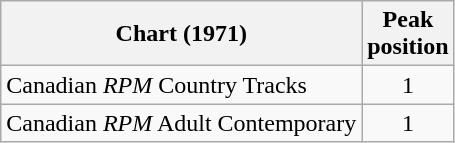<table class="wikitable">
<tr>
<th align="left">Chart (1971)</th>
<th align="center">Peak<br>position</th>
</tr>
<tr>
<td align="left">Canadian <em>RPM</em> Country Tracks</td>
<td align="center">1</td>
</tr>
<tr>
<td align="left">Canadian <em>RPM</em> Adult Contemporary</td>
<td align="center">1</td>
</tr>
</table>
